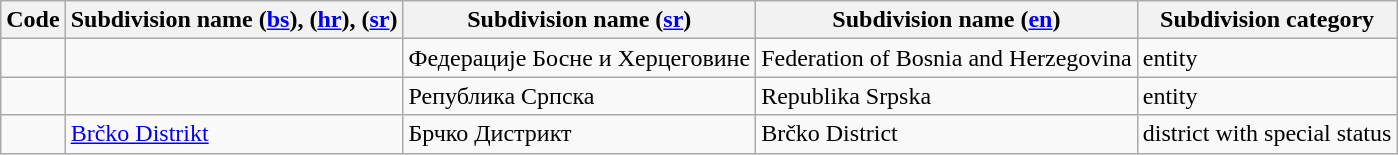<table class="wikitable sortable">
<tr>
<th>Code</th>
<th>Subdivision name (<a href='#'>bs</a>), (<a href='#'>hr</a>), (<a href='#'>sr</a>)</th>
<th>Subdivision name (<a href='#'>sr</a>)<br></th>
<th>Subdivision name (<a href='#'>en</a>)<br></th>
<th>Subdivision category</th>
</tr>
<tr>
<td></td>
<td></td>
<td>Федерације Босне и Херцеговине</td>
<td>Federation of Bosnia and Herzegovina</td>
<td>entity</td>
</tr>
<tr>
<td></td>
<td></td>
<td>Република Српска</td>
<td>Republika Srpska</td>
<td>entity</td>
</tr>
<tr>
<td></td>
<td> <a href='#'>Brčko Distrikt</a></td>
<td>Брчко Дистрикт</td>
<td>Brčko District</td>
<td>district with special status</td>
</tr>
</table>
